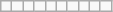<table class="wikitable letters-blue">
<tr>
<td></td>
<td></td>
<td></td>
<td></td>
<td></td>
<td></td>
<td></td>
<td></td>
<td></td>
<td></td>
</tr>
</table>
